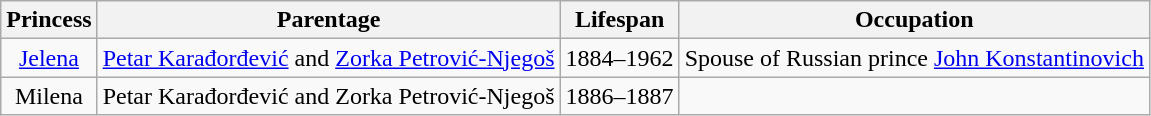<table class="wikitable sortable" style="text-align:center">
<tr>
<th>Princess</th>
<th>Parentage</th>
<th>Lifespan</th>
<th>Occupation</th>
</tr>
<tr>
<td><a href='#'>Jelena</a></td>
<td><a href='#'>Petar Karađorđević</a> and <a href='#'>Zorka Petrović-Njegoš</a></td>
<td>1884–1962</td>
<td>Spouse of Russian prince <a href='#'>John Konstantinovich</a></td>
</tr>
<tr>
<td>Milena</td>
<td>Petar Karađorđević and Zorka Petrović-Njegoš</td>
<td>1886–1887</td>
</tr>
</table>
